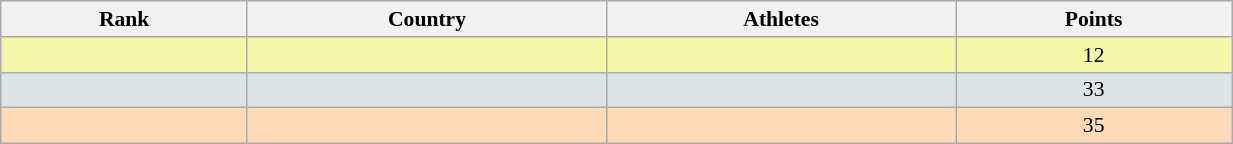<table class="wikitable" width=65% style="font-size:90%; text-align:center;">
<tr>
<th>Rank</th>
<th>Country</th>
<th>Athletes</th>
<th>Points</th>
</tr>
<tr bgcolor="#F7F6A8">
<td></td>
<td align=left></td>
<td></td>
<td>12</td>
</tr>
<tr bgcolor="#DCE5E5">
<td></td>
<td align=left></td>
<td></td>
<td>33</td>
</tr>
<tr bgcolor="#FFDAB9">
<td></td>
<td align=left></td>
<td></td>
<td>35</td>
</tr>
</table>
